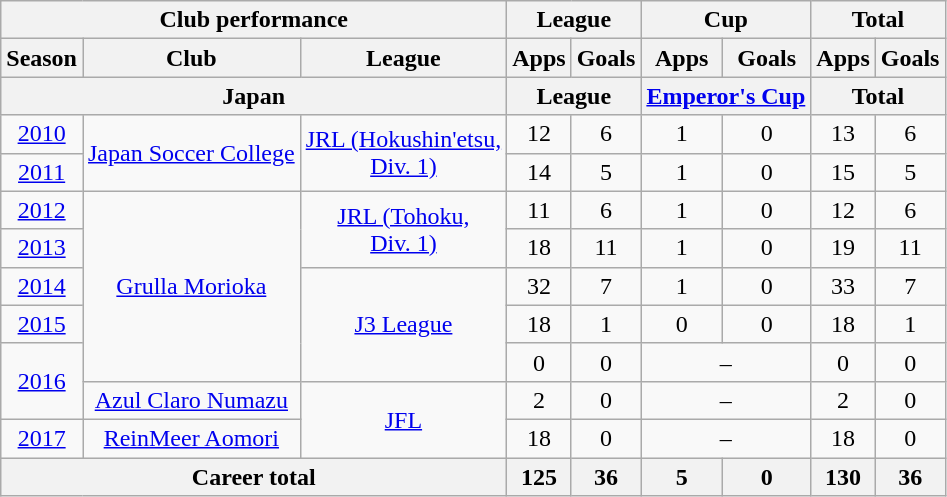<table class="wikitable" style="text-align:center">
<tr>
<th colspan=3>Club performance</th>
<th colspan=2>League</th>
<th colspan=2>Cup</th>
<th colspan=2>Total</th>
</tr>
<tr>
<th>Season</th>
<th>Club</th>
<th>League</th>
<th>Apps</th>
<th>Goals</th>
<th>Apps</th>
<th>Goals</th>
<th>Apps</th>
<th>Goals</th>
</tr>
<tr>
<th colspan=3>Japan</th>
<th colspan=2>League</th>
<th colspan=2><a href='#'>Emperor's Cup</a></th>
<th colspan=2>Total</th>
</tr>
<tr>
<td><a href='#'>2010</a></td>
<td rowspan="2"><a href='#'>Japan Soccer College</a></td>
<td rowspan="2"><a href='#'>JRL (Hokushin'etsu,<br>Div. 1)</a></td>
<td>12</td>
<td>6</td>
<td>1</td>
<td>0</td>
<td>13</td>
<td>6</td>
</tr>
<tr>
<td><a href='#'>2011</a></td>
<td>14</td>
<td>5</td>
<td>1</td>
<td>0</td>
<td>15</td>
<td>5</td>
</tr>
<tr>
<td><a href='#'>2012</a></td>
<td rowspan="5"><a href='#'>Grulla Morioka</a></td>
<td rowspan="2"><a href='#'>JRL (Tohoku,<br>Div. 1)</a></td>
<td>11</td>
<td>6</td>
<td>1</td>
<td>0</td>
<td>12</td>
<td>6</td>
</tr>
<tr>
<td><a href='#'>2013</a></td>
<td>18</td>
<td>11</td>
<td>1</td>
<td>0</td>
<td>19</td>
<td>11</td>
</tr>
<tr>
<td><a href='#'>2014</a></td>
<td rowspan="3"><a href='#'>J3 League</a></td>
<td>32</td>
<td>7</td>
<td>1</td>
<td>0</td>
<td>33</td>
<td>7</td>
</tr>
<tr>
<td><a href='#'>2015</a></td>
<td>18</td>
<td>1</td>
<td>0</td>
<td>0</td>
<td>18</td>
<td>1</td>
</tr>
<tr>
<td rowspan="2"><a href='#'>2016</a></td>
<td>0</td>
<td>0</td>
<td colspan="2">–</td>
<td>0</td>
<td>0</td>
</tr>
<tr>
<td><a href='#'>Azul Claro Numazu</a></td>
<td rowspan="2"><a href='#'>JFL</a></td>
<td>2</td>
<td>0</td>
<td colspan="2">–</td>
<td>2</td>
<td>0</td>
</tr>
<tr>
<td><a href='#'>2017</a></td>
<td rowspan="1"><a href='#'>ReinMeer Aomori</a></td>
<td>18</td>
<td>0</td>
<td colspan="2">–</td>
<td>18</td>
<td>0</td>
</tr>
<tr>
<th colspan=3>Career total</th>
<th>125</th>
<th>36</th>
<th>5</th>
<th>0</th>
<th>130</th>
<th>36</th>
</tr>
</table>
